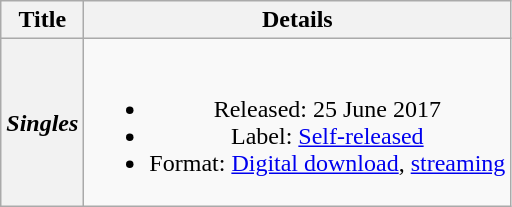<table class="wikitable plainrowheaders" style="text-align:center;">
<tr>
<th scope="col">Title</th>
<th scope="col">Details</th>
</tr>
<tr>
<th scope="row"><em>Singles</em></th>
<td><br><ul><li>Released: 25 June 2017</li><li>Label: <a href='#'>Self-released</a></li><li>Format: <a href='#'>Digital download</a>, <a href='#'>streaming</a></li></ul></td>
</tr>
</table>
